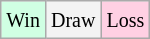<table class="wikitable">
<tr>
<td style="background-color: #d0ffe3;"><small>Win</small></td>
<td style="background-color: #f3f3f3;"><small>Draw</small></td>
<td style="background-color: #ffd0e3;"><small>Loss</small></td>
</tr>
</table>
